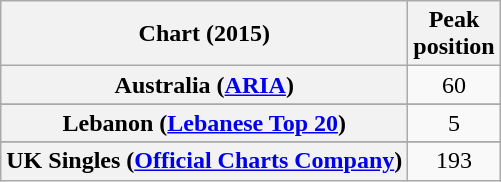<table class="wikitable sortable plainrowheaders" style="text-align:center">
<tr>
<th scope="col">Chart (2015)</th>
<th scope="col">Peak<br>position</th>
</tr>
<tr>
<th scope="row">Australia (<a href='#'>ARIA</a>)</th>
<td>60</td>
</tr>
<tr>
</tr>
<tr>
</tr>
<tr>
</tr>
<tr>
</tr>
<tr>
</tr>
<tr>
<th scope="row">Lebanon (<a href='#'>Lebanese Top 20</a>)</th>
<td>5</td>
</tr>
<tr>
</tr>
<tr>
<th scope="row">UK Singles (<a href='#'>Official Charts Company</a>)</th>
<td>193</td>
</tr>
</table>
